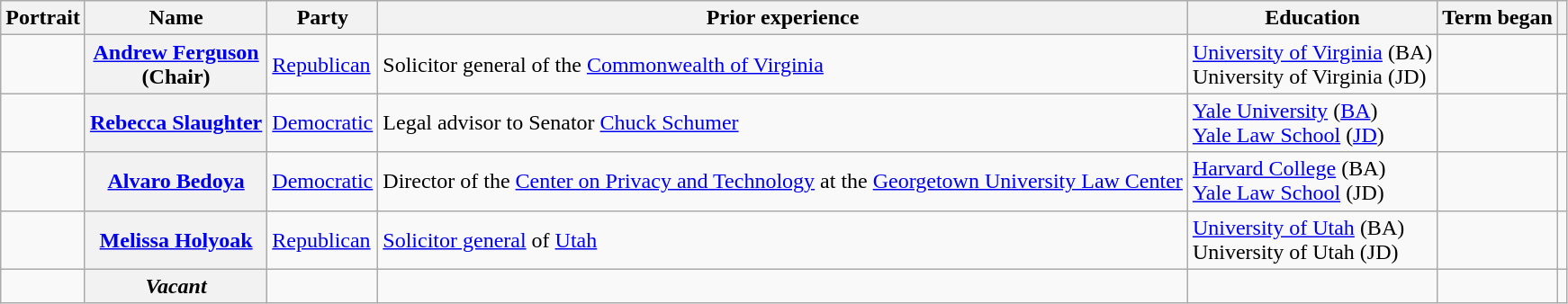<table class="wikitable sortable" id="senators">
<tr>
<th>Portrait</th>
<th>Name</th>
<th>Party</th>
<th>Prior experience</th>
<th>Education</th>
<th>Term began</th>
<th></th>
</tr>
<tr>
<td></td>
<th><a href='#'> Andrew Ferguson</a><br><strong>(Chair)</strong></th>
<td><a href='#'>Republican</a></td>
<td>Solicitor general of the <a href='#'>Commonwealth of Virginia</a></td>
<td><a href='#'>University of Virginia</a> (BA)<br>University of Virginia (JD)</td>
<td></td>
<td></td>
</tr>
<tr>
<td></td>
<th><a href='#'>Rebecca Slaughter</a></th>
<td><a href='#'>Democratic</a></td>
<td>Legal advisor to Senator <a href='#'>Chuck Schumer</a></td>
<td><a href='#'>Yale University</a> (<a href='#'>BA</a>)<br><a href='#'>Yale Law School</a> (<a href='#'>JD</a>)</td>
<td></td>
<td></td>
</tr>
<tr>
<td></td>
<th><a href='#'>Alvaro Bedoya</a></th>
<td><a href='#'>Democratic</a></td>
<td>Director of the <a href='#'>Center on Privacy and Technology</a> at the <a href='#'>Georgetown University Law Center</a></td>
<td><a href='#'>Harvard College</a> (BA)<br><a href='#'>Yale Law School</a> (JD)</td>
<td></td>
<td></td>
</tr>
<tr>
<td></td>
<th><a href='#'>Melissa Holyoak</a></th>
<td><a href='#'>Republican</a></td>
<td><a href='#'>Solicitor general</a> of <a href='#'>Utah</a></td>
<td><a href='#'>University of Utah</a> (BA)<br>University of Utah (JD)</td>
<td></td>
<td></td>
</tr>
<tr>
<td></td>
<th><em>Vacant</em></th>
<td></td>
<td></td>
<td></td>
<td></td>
<td></td>
</tr>
</table>
